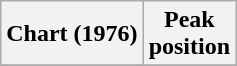<table class="wikitable plainrowheaders sortable" style="text-align:center;" border="1">
<tr>
<th scope="col">Chart (1976)</th>
<th scope="col">Peak<br>position</th>
</tr>
<tr>
</tr>
</table>
